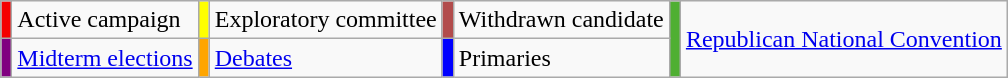<table class="wikitable">
<tr>
<td style="background:#F50000;"></td>
<td>Active campaign</td>
<td style="background:#FFFF00;"></td>
<td>Exploratory committee</td>
<td style="background:#B24C4C;"></td>
<td>Withdrawn candidate</td>
<td rowspan=2; style="background:#4FAF32;"></td>
<td rowspan=2;><a href='#'>Republican National Convention</a></td>
</tr>
<tr>
<td style="background:purple;"></td>
<td><a href='#'>Midterm elections</a></td>
<td style="background:orange;"></td>
<td><a href='#'>Debates</a></td>
<td style="background:#0000FF;"></td>
<td>Primaries</td>
</tr>
</table>
